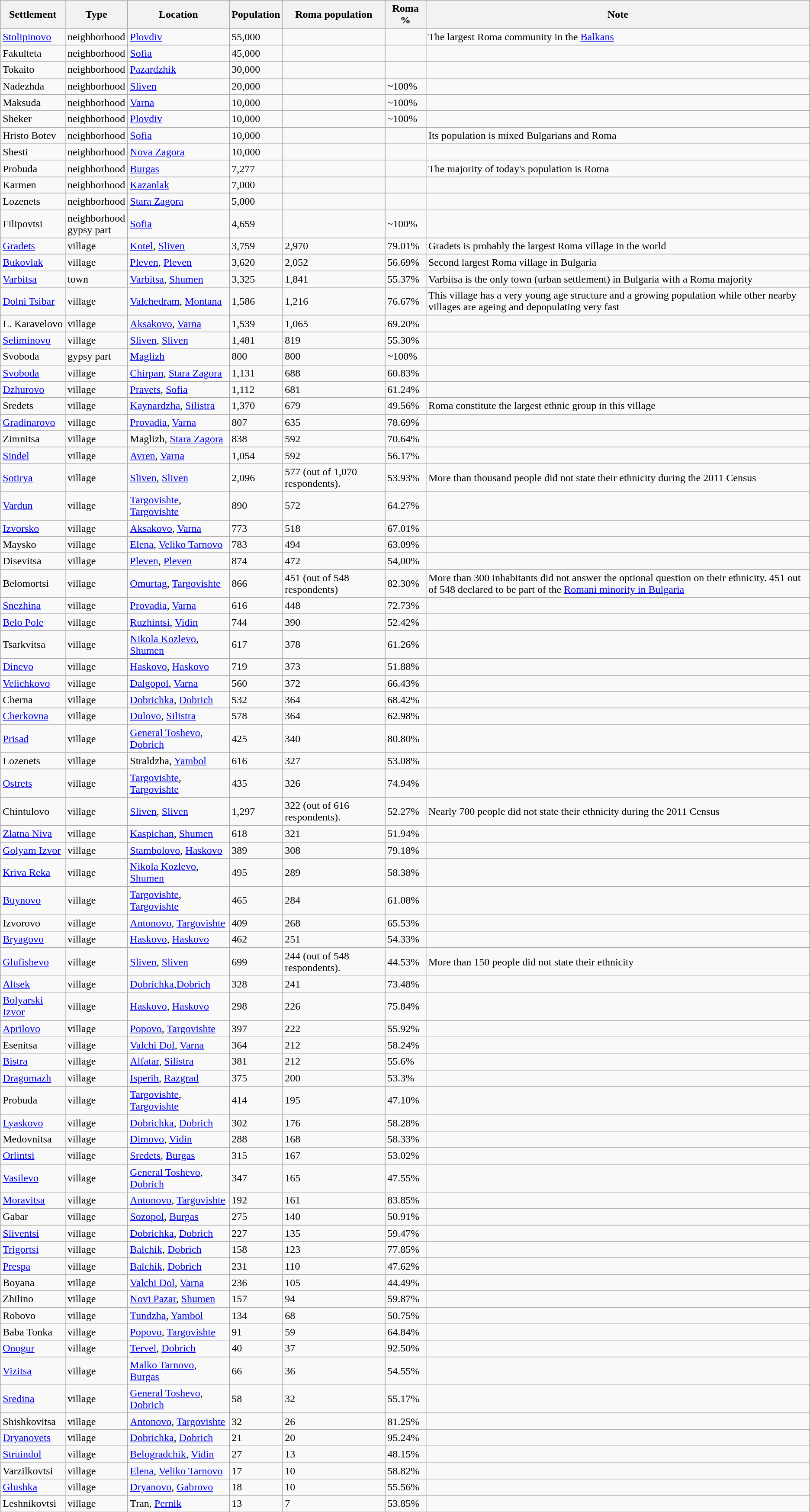<table class="wikitable">
<tr>
<th>Settlement</th>
<th>Type</th>
<th>Location</th>
<th>Population</th>
<th>Roma population</th>
<th>Roma %</th>
<th>Note</th>
</tr>
<tr>
<td><a href='#'>Stolipinovo</a></td>
<td>neighborhood</td>
<td><a href='#'>Plovdiv</a></td>
<td>55,000</td>
<td></td>
<td></td>
<td>The largest Roma community in the <a href='#'>Balkans</a></td>
</tr>
<tr>
<td>Fakulteta</td>
<td>neighborhood</td>
<td><a href='#'>Sofia</a></td>
<td>45,000</td>
<td></td>
<td></td>
<td></td>
</tr>
<tr>
<td>Tokaito</td>
<td>neighborhood</td>
<td><a href='#'>Pazardzhik</a></td>
<td>30,000</td>
<td></td>
<td></td>
<td></td>
</tr>
<tr>
<td>Nadezhda</td>
<td>neighborhood</td>
<td><a href='#'>Sliven</a></td>
<td>20,000</td>
<td></td>
<td>~100%</td>
<td></td>
</tr>
<tr>
<td>Maksuda</td>
<td>neighborhood</td>
<td><a href='#'>Varna</a></td>
<td>10,000</td>
<td></td>
<td>~100%</td>
<td></td>
</tr>
<tr>
<td>Sheker</td>
<td>neighborhood</td>
<td><a href='#'>Plovdiv</a></td>
<td>10,000</td>
<td></td>
<td>~100%</td>
<td></td>
</tr>
<tr>
<td>Hristo Botev</td>
<td>neighborhood</td>
<td><a href='#'>Sofia</a></td>
<td>10,000</td>
<td></td>
<td></td>
<td>Its population is mixed Bulgarians and Roma</td>
</tr>
<tr>
<td>Shesti</td>
<td>neighborhood</td>
<td><a href='#'>Nova Zagora</a></td>
<td>10,000</td>
<td></td>
<td></td>
<td></td>
</tr>
<tr>
<td>Probuda</td>
<td>neighborhood</td>
<td><a href='#'>Burgas</a></td>
<td>7,277</td>
<td></td>
<td></td>
<td>The majority of today's population is Roma</td>
</tr>
<tr>
<td>Karmen</td>
<td>neighborhood</td>
<td><a href='#'>Kazanlak</a></td>
<td>7,000</td>
<td></td>
<td></td>
<td></td>
</tr>
<tr>
<td>Lozenets</td>
<td>neighborhood</td>
<td><a href='#'>Stara Zagora</a></td>
<td>5,000</td>
<td></td>
<td></td>
<td></td>
</tr>
<tr>
<td>Filipovtsi</td>
<td>neighborhood<br>gypsy part</td>
<td><a href='#'>Sofia</a></td>
<td>4,659</td>
<td></td>
<td>~100%</td>
<td></td>
</tr>
<tr>
<td><a href='#'>Gradets</a></td>
<td>village</td>
<td><a href='#'>Kotel</a>, <a href='#'>Sliven</a></td>
<td>3,759</td>
<td>2,970</td>
<td>79.01%</td>
<td>Gradets is probably the largest Roma village in the world</td>
</tr>
<tr>
<td><a href='#'>Bukovlak</a></td>
<td>village</td>
<td><a href='#'>Pleven</a>, <a href='#'>Pleven</a></td>
<td>3,620</td>
<td>2,052</td>
<td>56.69%</td>
<td>Second largest Roma village in Bulgaria</td>
</tr>
<tr>
<td><a href='#'>Varbitsa</a></td>
<td>town</td>
<td><a href='#'>Varbitsa</a>, <a href='#'>Shumen</a></td>
<td>3,325</td>
<td>1,841</td>
<td>55.37%</td>
<td>Varbitsa is the only town (urban settlement) in Bulgaria with a Roma majority</td>
</tr>
<tr>
<td><a href='#'>Dolni Tsibar</a></td>
<td>village</td>
<td><a href='#'>Valchedram</a>, <a href='#'>Montana</a></td>
<td>1,586</td>
<td>1,216</td>
<td>76.67%</td>
<td>This village has a very young age structure and a growing population while other nearby villages are ageing and depopulating very fast</td>
</tr>
<tr>
<td>L. Karavelovo</td>
<td>village</td>
<td><a href='#'>Aksakovo</a>, <a href='#'>Varna</a></td>
<td>1,539</td>
<td>1,065</td>
<td>69.20%</td>
<td></td>
</tr>
<tr>
<td><a href='#'>Seliminovo</a></td>
<td>village</td>
<td><a href='#'>Sliven</a>, <a href='#'>Sliven</a></td>
<td>1,481</td>
<td>819</td>
<td>55.30%</td>
<td></td>
</tr>
<tr>
<td>Svoboda</td>
<td>gypsy part</td>
<td><a href='#'>Maglizh</a></td>
<td>800</td>
<td>800</td>
<td>~100%</td>
<td></td>
</tr>
<tr>
<td><a href='#'>Svoboda</a></td>
<td>village</td>
<td><a href='#'>Chirpan</a>, <a href='#'>Stara Zagora</a></td>
<td>1,131</td>
<td>688</td>
<td>60.83%</td>
<td></td>
</tr>
<tr>
<td><a href='#'>Dzhurovo</a></td>
<td>village</td>
<td><a href='#'>Pravets</a>, <a href='#'>Sofia</a></td>
<td>1,112</td>
<td>681</td>
<td>61.24%</td>
<td></td>
</tr>
<tr>
<td>Sredets</td>
<td>village</td>
<td><a href='#'>Kaynardzha</a>, <a href='#'>Silistra</a></td>
<td>1,370</td>
<td>679</td>
<td>49.56%</td>
<td>Roma constitute the largest ethnic group in this village</td>
</tr>
<tr>
<td><a href='#'>Gradinarovo</a></td>
<td>village</td>
<td><a href='#'>Provadia</a>, <a href='#'>Varna</a></td>
<td>807</td>
<td>635</td>
<td>78.69%</td>
<td></td>
</tr>
<tr>
<td>Zimnitsa</td>
<td>village</td>
<td>Maglizh, <a href='#'>Stara Zagora</a></td>
<td>838</td>
<td>592</td>
<td>70.64%</td>
<td></td>
</tr>
<tr>
<td><a href='#'>Sindel</a></td>
<td>village</td>
<td><a href='#'>Avren</a>, <a href='#'>Varna</a></td>
<td>1,054</td>
<td>592</td>
<td>56.17%</td>
<td></td>
</tr>
<tr>
<td><a href='#'>Sotirya</a></td>
<td>village</td>
<td><a href='#'>Sliven</a>, <a href='#'>Sliven</a></td>
<td>2,096</td>
<td>577 (out of 1,070 respondents).</td>
<td>53.93%</td>
<td>More than thousand people did not state their ethnicity during the 2011 Census</td>
</tr>
<tr>
<td><a href='#'>Vardun</a></td>
<td>village</td>
<td><a href='#'>Targovishte</a>, <a href='#'>Targovishte</a></td>
<td>890</td>
<td>572</td>
<td>64.27%</td>
<td></td>
</tr>
<tr>
<td><a href='#'>Izvorsko</a></td>
<td>village</td>
<td><a href='#'>Aksakovo</a>, <a href='#'>Varna</a></td>
<td>773</td>
<td>518</td>
<td>67.01%</td>
<td></td>
</tr>
<tr>
<td>Maysko</td>
<td>village</td>
<td><a href='#'>Elena</a>, <a href='#'>Veliko Tarnovo</a></td>
<td>783</td>
<td>494</td>
<td>63.09%</td>
<td></td>
</tr>
<tr>
<td>Disevitsa</td>
<td>village</td>
<td><a href='#'>Pleven</a>, <a href='#'>Pleven</a></td>
<td>874</td>
<td>472</td>
<td>54,00%</td>
<td></td>
</tr>
<tr>
<td>Belomortsi</td>
<td>village</td>
<td><a href='#'>Omurtag</a>, <a href='#'>Targovishte</a></td>
<td>866</td>
<td>451 (out of 548 respondents)</td>
<td>82.30%</td>
<td>More than 300 inhabitants did not answer the optional question on their ethnicity. 451 out of 548 declared to be part of the <a href='#'>Romani minority in Bulgaria</a></td>
</tr>
<tr>
<td><a href='#'>Snezhina</a></td>
<td>village</td>
<td><a href='#'>Provadia</a>, <a href='#'>Varna</a></td>
<td>616</td>
<td>448</td>
<td>72.73%</td>
<td></td>
</tr>
<tr>
<td><a href='#'>Belo Pole</a></td>
<td>village</td>
<td><a href='#'>Ruzhintsi</a>, <a href='#'>Vidin</a></td>
<td>744</td>
<td>390</td>
<td>52.42%</td>
<td></td>
</tr>
<tr>
<td>Tsarkvitsa</td>
<td>village</td>
<td><a href='#'>Nikola Kozlevo</a>, <a href='#'>Shumen</a></td>
<td>617</td>
<td>378</td>
<td>61.26%</td>
<td></td>
</tr>
<tr>
<td><a href='#'>Dinevo</a></td>
<td>village</td>
<td><a href='#'>Haskovo</a>, <a href='#'>Haskovo</a></td>
<td>719</td>
<td>373</td>
<td>51.88%</td>
<td></td>
</tr>
<tr>
<td><a href='#'>Velichkovo</a></td>
<td>village</td>
<td><a href='#'>Dalgopol</a>, <a href='#'>Varna</a></td>
<td>560</td>
<td>372</td>
<td>66.43%</td>
<td></td>
</tr>
<tr>
<td>Cherna</td>
<td>village</td>
<td><a href='#'>Dobrichka</a>, <a href='#'>Dobrich</a></td>
<td>532</td>
<td>364</td>
<td>68.42%</td>
<td></td>
</tr>
<tr>
<td><a href='#'>Cherkovna</a></td>
<td>village</td>
<td><a href='#'>Dulovo</a>, <a href='#'>Silistra</a></td>
<td>578</td>
<td>364</td>
<td>62.98%</td>
<td></td>
</tr>
<tr>
<td><a href='#'>Prisad</a></td>
<td>village</td>
<td><a href='#'>General Toshevo</a>, <a href='#'>Dobrich</a></td>
<td>425</td>
<td>340</td>
<td>80.80%</td>
<td></td>
</tr>
<tr>
<td>Lozenets</td>
<td>village</td>
<td>Straldzha, <a href='#'>Yambol</a></td>
<td>616</td>
<td>327</td>
<td>53.08%</td>
<td></td>
</tr>
<tr>
<td><a href='#'>Ostrets</a></td>
<td>village</td>
<td><a href='#'>Targovishte</a>, <a href='#'>Targovishte</a></td>
<td>435</td>
<td>326</td>
<td>74.94%</td>
<td></td>
</tr>
<tr>
<td>Chintulovo</td>
<td>village</td>
<td><a href='#'>Sliven</a>, <a href='#'>Sliven</a></td>
<td>1,297</td>
<td>322 (out of 616 respondents).</td>
<td>52.27%</td>
<td>Nearly 700 people did not state their ethnicity during the 2011 Census</td>
</tr>
<tr>
<td><a href='#'>Zlatna Niva</a></td>
<td>village</td>
<td><a href='#'>Kaspichan</a>, <a href='#'>Shumen</a></td>
<td>618</td>
<td>321</td>
<td>51.94%</td>
<td></td>
</tr>
<tr>
<td><a href='#'>Golyam Izvor</a></td>
<td>village</td>
<td><a href='#'>Stambolovo</a>, <a href='#'>Haskovo</a></td>
<td>389</td>
<td>308</td>
<td>79.18%</td>
<td></td>
</tr>
<tr>
<td><a href='#'>Kriva Reka</a></td>
<td>village</td>
<td><a href='#'>Nikola Kozlevo</a>, <a href='#'>Shumen</a></td>
<td>495</td>
<td>289</td>
<td>58.38%</td>
<td></td>
</tr>
<tr>
<td><a href='#'>Buynovo</a></td>
<td>village</td>
<td><a href='#'>Targovishte</a>, <a href='#'>Targovishte</a></td>
<td>465</td>
<td>284</td>
<td>61.08%</td>
<td></td>
</tr>
<tr>
<td>Izvorovo</td>
<td>village</td>
<td><a href='#'>Antonovo</a>, <a href='#'>Targovishte</a></td>
<td>409</td>
<td>268</td>
<td>65.53%</td>
<td></td>
</tr>
<tr>
<td><a href='#'>Bryagovo</a></td>
<td>village</td>
<td><a href='#'>Haskovo</a>, <a href='#'>Haskovo</a></td>
<td>462</td>
<td>251</td>
<td>54.33%</td>
<td></td>
</tr>
<tr>
<td><a href='#'>Glufishevo</a></td>
<td>village</td>
<td><a href='#'>Sliven</a>, <a href='#'>Sliven</a></td>
<td>699</td>
<td>244 (out of 548 respondents).</td>
<td>44.53%</td>
<td>More than 150 people did not state their ethnicity</td>
</tr>
<tr>
<td><a href='#'>Altsek</a></td>
<td>village</td>
<td><a href='#'>Dobrichka</a>,<a href='#'>Dobrich</a></td>
<td>328</td>
<td>241</td>
<td>73.48%</td>
<td></td>
</tr>
<tr>
<td><a href='#'>Bolyarski Izvor</a></td>
<td>village</td>
<td><a href='#'>Haskovo</a>, <a href='#'>Haskovo</a></td>
<td>298</td>
<td>226</td>
<td>75.84%</td>
<td></td>
</tr>
<tr>
<td><a href='#'>Aprilovo</a></td>
<td>village</td>
<td><a href='#'>Popovo</a>, <a href='#'>Targovishte</a></td>
<td>397</td>
<td>222</td>
<td>55.92%</td>
<td></td>
</tr>
<tr>
<td>Esenitsa</td>
<td>village</td>
<td><a href='#'>Valchi Dol</a>, <a href='#'>Varna</a></td>
<td>364</td>
<td>212</td>
<td>58.24%</td>
<td></td>
</tr>
<tr>
<td><a href='#'>Bistra</a></td>
<td>village</td>
<td><a href='#'>Alfatar</a>, <a href='#'>Silistra</a></td>
<td>381</td>
<td>212</td>
<td>55.6%</td>
<td></td>
</tr>
<tr>
<td><a href='#'>Dragomazh</a></td>
<td>village</td>
<td><a href='#'>Isperih</a>, <a href='#'>Razgrad</a></td>
<td>375</td>
<td>200</td>
<td>53.3%</td>
<td></td>
</tr>
<tr>
<td>Probuda</td>
<td>village</td>
<td><a href='#'>Targovishte</a>, <a href='#'>Targovishte</a></td>
<td>414</td>
<td>195</td>
<td>47.10%</td>
<td></td>
</tr>
<tr>
<td><a href='#'>Lyaskovo</a></td>
<td>village</td>
<td><a href='#'>Dobrichka</a>, <a href='#'>Dobrich</a></td>
<td>302</td>
<td>176</td>
<td>58.28%</td>
<td></td>
</tr>
<tr>
<td>Medovnitsa</td>
<td>village</td>
<td><a href='#'>Dimovo</a>, <a href='#'>Vidin</a></td>
<td>288</td>
<td>168</td>
<td>58.33%</td>
<td></td>
</tr>
<tr>
<td><a href='#'>Orlintsi</a></td>
<td>village</td>
<td><a href='#'>Sredets</a>, <a href='#'>Burgas</a></td>
<td>315</td>
<td>167</td>
<td>53.02%</td>
<td></td>
</tr>
<tr>
<td><a href='#'>Vasilevo</a></td>
<td>village</td>
<td><a href='#'>General Toshevo</a>, <a href='#'>Dobrich</a></td>
<td>347</td>
<td>165</td>
<td>47.55%</td>
<td></td>
</tr>
<tr>
<td><a href='#'>Moravitsa</a></td>
<td>village</td>
<td><a href='#'>Antonovo</a>, <a href='#'>Targovishte</a></td>
<td>192</td>
<td>161</td>
<td>83.85%</td>
<td></td>
</tr>
<tr>
<td>Gabar</td>
<td>village</td>
<td><a href='#'>Sozopol</a>, <a href='#'>Burgas</a></td>
<td>275</td>
<td>140</td>
<td>50.91%</td>
<td></td>
</tr>
<tr>
<td><a href='#'>Sliventsi</a></td>
<td>village</td>
<td><a href='#'>Dobrichka</a>, <a href='#'>Dobrich</a></td>
<td>227</td>
<td>135</td>
<td>59.47%</td>
<td></td>
</tr>
<tr>
<td><a href='#'>Trigortsi</a></td>
<td>village</td>
<td><a href='#'>Balchik</a>, <a href='#'>Dobrich</a></td>
<td>158</td>
<td>123</td>
<td>77.85%</td>
<td></td>
</tr>
<tr>
<td><a href='#'>Prespa</a></td>
<td>village</td>
<td><a href='#'>Balchik</a>, <a href='#'>Dobrich</a></td>
<td>231</td>
<td>110</td>
<td>47.62%</td>
<td></td>
</tr>
<tr>
<td>Boyana</td>
<td>village</td>
<td><a href='#'>Valchi Dol</a>, <a href='#'>Varna</a></td>
<td>236</td>
<td>105</td>
<td>44.49%</td>
<td></td>
</tr>
<tr>
<td>Zhilino</td>
<td>village</td>
<td><a href='#'>Novi Pazar</a>, <a href='#'>Shumen</a></td>
<td>157</td>
<td>94</td>
<td>59.87%</td>
<td></td>
</tr>
<tr>
<td>Robovo</td>
<td>village</td>
<td><a href='#'>Tundzha</a>, <a href='#'>Yambol</a></td>
<td>134</td>
<td>68</td>
<td>50.75%</td>
<td></td>
</tr>
<tr>
<td>Baba Tonka</td>
<td>village</td>
<td><a href='#'>Popovo</a>, <a href='#'>Targovishte</a></td>
<td>91</td>
<td>59</td>
<td>64.84%</td>
<td></td>
</tr>
<tr>
<td><a href='#'>Onogur</a></td>
<td>village</td>
<td><a href='#'>Tervel</a>, <a href='#'>Dobrich</a></td>
<td>40</td>
<td>37</td>
<td>92.50%</td>
<td></td>
</tr>
<tr>
<td><a href='#'>Vizitsa</a></td>
<td>village</td>
<td><a href='#'>Malko Tarnovo</a>, <a href='#'>Burgas</a></td>
<td>66</td>
<td>36</td>
<td>54.55%</td>
<td></td>
</tr>
<tr>
<td><a href='#'>Sredina</a></td>
<td>village</td>
<td><a href='#'>General Toshevo</a>, <a href='#'>Dobrich</a></td>
<td>58</td>
<td>32</td>
<td>55.17%</td>
<td></td>
</tr>
<tr>
<td>Shishkovitsa</td>
<td>village</td>
<td><a href='#'>Antonovo</a>, <a href='#'>Targovishte</a></td>
<td>32</td>
<td>26</td>
<td>81.25%</td>
<td></td>
</tr>
<tr>
<td><a href='#'>Dryanovets</a></td>
<td>village</td>
<td><a href='#'>Dobrichka</a>, <a href='#'>Dobrich</a></td>
<td>21</td>
<td>20</td>
<td>95.24%</td>
<td></td>
</tr>
<tr>
<td><a href='#'>Struindol</a></td>
<td>village</td>
<td><a href='#'>Belogradchik</a>, <a href='#'>Vidin</a></td>
<td>27</td>
<td>13</td>
<td>48.15%</td>
<td></td>
</tr>
<tr>
<td>Varzilkovtsi</td>
<td>village</td>
<td><a href='#'>Elena</a>, <a href='#'>Veliko Tarnovo</a></td>
<td>17</td>
<td>10</td>
<td>58.82%</td>
<td></td>
</tr>
<tr>
<td><a href='#'>Glushka</a></td>
<td>village</td>
<td><a href='#'>Dryanovo</a>, <a href='#'>Gabrovo</a></td>
<td>18</td>
<td>10</td>
<td>55.56%</td>
<td></td>
</tr>
<tr>
<td>Leshnikovtsi</td>
<td>village</td>
<td>Tran, <a href='#'>Pernik</a></td>
<td>13</td>
<td>7</td>
<td>53.85%</td>
<td></td>
</tr>
<tr>
</tr>
</table>
